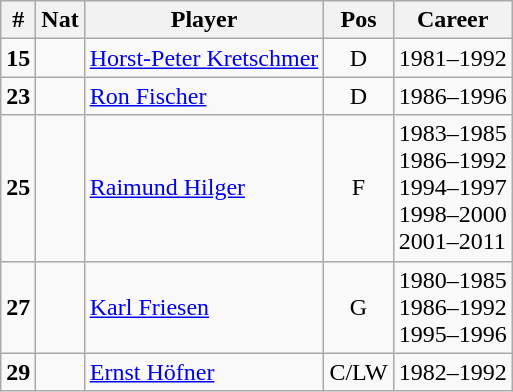<table class="wikitable">
<tr>
<th>#</th>
<th>Nat</th>
<th>Player</th>
<th>Pos</th>
<th>Career</th>
</tr>
<tr>
<td align="center"><strong>15</strong></td>
<td align="center"></td>
<td><a href='#'>Horst-Peter Kretschmer</a></td>
<td align="center">D</td>
<td>1981–1992</td>
</tr>
<tr>
<td align="center"><strong>23</strong></td>
<td align="center"></td>
<td><a href='#'>Ron Fischer</a></td>
<td align="center">D</td>
<td>1986–1996</td>
</tr>
<tr>
<td align="center"><strong>25</strong></td>
<td align="center"></td>
<td><a href='#'>Raimund Hilger</a></td>
<td align="center">F</td>
<td>1983–1985 <br> 1986–1992 <br> 1994–1997 <br> 1998–2000 <br> 2001–2011</td>
</tr>
<tr>
<td align="center"><strong>27</strong></td>
<td align="center"></td>
<td><a href='#'>Karl Friesen</a></td>
<td align="center">G</td>
<td>1980–1985 <br> 1986–1992 <br> 1995–1996</td>
</tr>
<tr>
<td align="center"><strong>29</strong></td>
<td align="center"></td>
<td><a href='#'>Ernst Höfner</a></td>
<td align="center">C/LW</td>
<td>1982–1992</td>
</tr>
</table>
